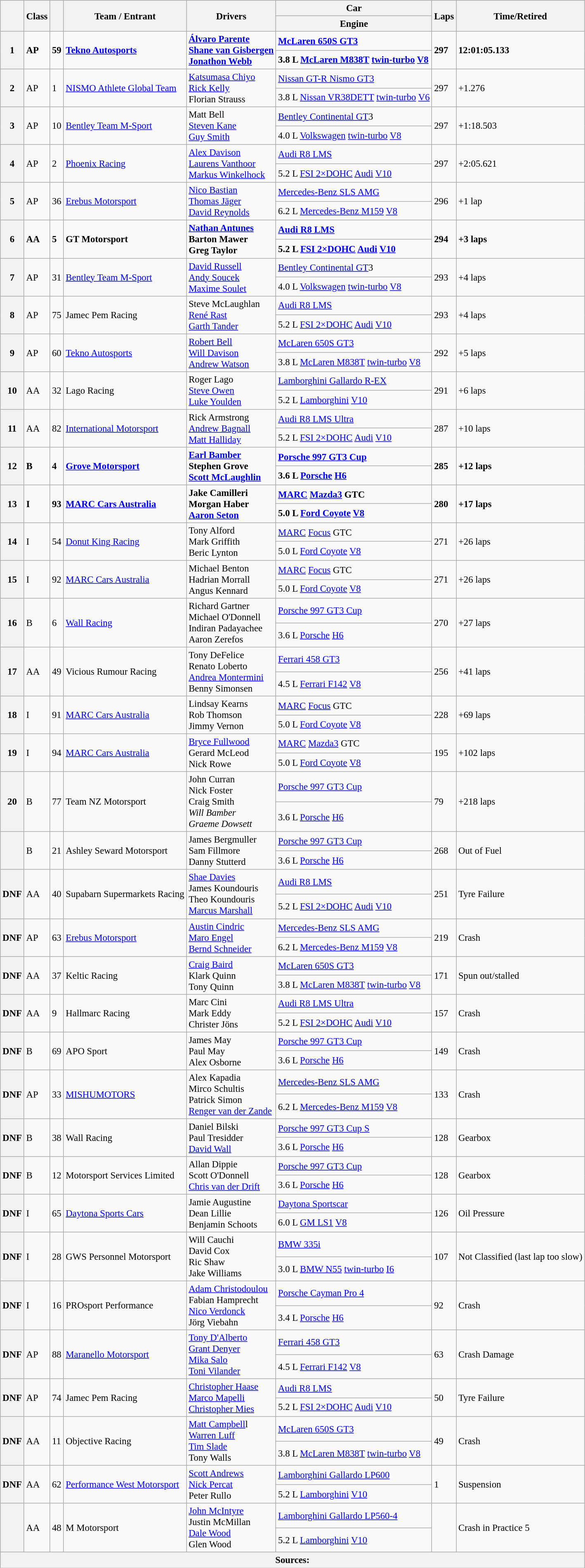<table class="wikitable" style="font-size: 95%;">
<tr>
<th rowspan=2></th>
<th rowspan=2>Class</th>
<th rowspan=2></th>
<th rowspan=2>Team / Entrant</th>
<th rowspan=2>Drivers</th>
<th>Car</th>
<th rowspan=2>Laps</th>
<th rowspan=2>Time/Retired</th>
</tr>
<tr>
<th>Engine</th>
</tr>
<tr style="font-weight: bold">
<th rowspan="2">1</th>
<td rowspan="2">AP</td>
<td rowspan="2">59</td>
<td rowspan="2"> <a href='#'>Tekno Autosports</a></td>
<td rowspan="2"> <a href='#'>Álvaro Parente</a><br> <a href='#'>Shane van Gisbergen</a><br> <a href='#'>Jonathon Webb</a></td>
<td><a href='#'>McLaren 650S GT3</a></td>
<td rowspan="2">297</td>
<td rowspan="2">12:01:05.133</td>
</tr>
<tr style="font-weight: bold">
<td>3.8 L <a href='#'>McLaren M838T</a> <a href='#'>twin-turbo</a> <a href='#'>V8</a></td>
</tr>
<tr>
<th rowspan="2">2</th>
<td rowspan="2">AP</td>
<td rowspan="2">1</td>
<td rowspan="2"> <a href='#'>NISMO Athlete Global Team</a></td>
<td rowspan="2"> <a href='#'>Katsumasa Chiyo</a><br> <a href='#'>Rick Kelly</a><br> Florian Strauss</td>
<td><a href='#'>Nissan GT-R Nismo GT3</a></td>
<td rowspan="2">297</td>
<td rowspan="2">+1.276</td>
</tr>
<tr>
<td>3.8 L <a href='#'>Nissan VR38DETT</a> <a href='#'>twin-turbo</a> <a href='#'>V6</a></td>
</tr>
<tr>
<th rowspan="2">3</th>
<td rowspan="2">AP</td>
<td rowspan="2">10</td>
<td rowspan="2"> <a href='#'>Bentley Team M-Sport</a></td>
<td rowspan="2"> Matt Bell<br> <a href='#'>Steven Kane</a><br> <a href='#'>Guy Smith</a></td>
<td><a href='#'>Bentley Continental GT</a>3</td>
<td rowspan="2">297</td>
<td rowspan="2">+1:18.503</td>
</tr>
<tr>
<td>4.0 L <a href='#'>Volkswagen</a> <a href='#'>twin-turbo</a> <a href='#'>V8</a></td>
</tr>
<tr>
<th rowspan="2">4</th>
<td rowspan="2">AP</td>
<td rowspan="2">2</td>
<td rowspan="2"> <a href='#'>Phoenix Racing</a></td>
<td rowspan="2"> <a href='#'>Alex Davison</a><br> <a href='#'>Laurens Vanthoor</a><br> <a href='#'>Markus Winkelhock</a></td>
<td><a href='#'>Audi R8 LMS</a></td>
<td rowspan="2">297</td>
<td rowspan="2">+2:05.621</td>
</tr>
<tr>
<td>5.2 L <a href='#'>FSI 2×DOHC</a> <a href='#'>Audi</a> <a href='#'>V10</a></td>
</tr>
<tr>
<th rowspan="2">5</th>
<td rowspan="2">AP</td>
<td rowspan="2">36</td>
<td rowspan="2"> <a href='#'>Erebus Motorsport</a></td>
<td rowspan="2"> <a href='#'>Nico Bastian</a><br> <a href='#'>Thomas Jäger</a><br> <a href='#'>David Reynolds</a></td>
<td><a href='#'>Mercedes-Benz SLS AMG</a></td>
<td rowspan="2">296</td>
<td rowspan="2">+1 lap</td>
</tr>
<tr>
<td>6.2 L <a href='#'>Mercedes-Benz M159</a> <a href='#'>V8</a></td>
</tr>
<tr style="font-weight: bold">
<th rowspan="2">6</th>
<td rowspan="2">AA</td>
<td rowspan="2">5</td>
<td rowspan="2"> GT Motorsport</td>
<td rowspan="2"> <a href='#'>Nathan Antunes</a><br> Barton Mawer<br> Greg Taylor</td>
<td><a href='#'>Audi R8 LMS</a></td>
<td rowspan="2">294</td>
<td rowspan="2">+3 laps</td>
</tr>
<tr style="font-weight: bold">
<td>5.2 L <a href='#'>FSI 2×DOHC</a> <a href='#'>Audi</a> <a href='#'>V10</a></td>
</tr>
<tr>
<th rowspan="2">7</th>
<td rowspan="2">AP</td>
<td rowspan="2">31</td>
<td rowspan="2"> <a href='#'>Bentley Team M-Sport</a></td>
<td rowspan="2"> <a href='#'>David Russell</a><br> <a href='#'>Andy Soucek</a><br> <a href='#'>Maxime Soulet</a></td>
<td><a href='#'>Bentley Continental GT</a>3</td>
<td rowspan="2">293</td>
<td rowspan="2">+4 laps</td>
</tr>
<tr>
<td>4.0 L <a href='#'>Volkswagen</a> <a href='#'>twin-turbo</a> <a href='#'>V8</a></td>
</tr>
<tr>
<th rowspan="2">8</th>
<td rowspan="2">AP</td>
<td rowspan="2">75</td>
<td rowspan="2"> Jamec Pem Racing</td>
<td rowspan="2"> Steve McLaughlan<br> <a href='#'>René Rast</a><br> <a href='#'>Garth Tander</a></td>
<td><a href='#'>Audi R8 LMS</a></td>
<td rowspan="2">293</td>
<td rowspan="2">+4 laps</td>
</tr>
<tr>
<td>5.2 L <a href='#'>FSI 2×DOHC</a> <a href='#'>Audi</a> <a href='#'>V10</a></td>
</tr>
<tr>
<th rowspan="2">9</th>
<td rowspan="2">AP</td>
<td rowspan="2">60</td>
<td rowspan="2"> <a href='#'>Tekno Autosports</a></td>
<td rowspan="2"> <a href='#'>Robert Bell</a><br> <a href='#'>Will Davison</a><br> <a href='#'>Andrew Watson</a></td>
<td><a href='#'>McLaren 650S GT3</a></td>
<td rowspan="2">292</td>
<td rowspan="2">+5 laps</td>
</tr>
<tr>
<td>3.8 L <a href='#'>McLaren M838T</a> <a href='#'>twin-turbo</a> <a href='#'>V8</a></td>
</tr>
<tr>
<th rowspan="2">10</th>
<td rowspan="2">AA</td>
<td rowspan="2">32</td>
<td rowspan="2"> Lago Racing</td>
<td rowspan="2"> Roger Lago<br> <a href='#'>Steve Owen</a><br> <a href='#'>Luke Youlden</a></td>
<td><a href='#'>Lamborghini Gallardo R-EX</a></td>
<td rowspan="2">291</td>
<td rowspan="2">+6 laps</td>
</tr>
<tr>
<td>5.2 L <a href='#'>Lamborghini</a> <a href='#'>V10</a></td>
</tr>
<tr>
<th rowspan="2">11</th>
<td rowspan="2">AA</td>
<td rowspan="2">82</td>
<td rowspan="2"> <a href='#'>International Motorsport</a></td>
<td rowspan="2"> Rick Armstrong<br> <a href='#'>Andrew Bagnall</a><br> <a href='#'>Matt Halliday</a></td>
<td><a href='#'>Audi R8 LMS Ultra</a></td>
<td rowspan="2">287</td>
<td rowspan="2">+10 laps</td>
</tr>
<tr>
<td>5.2 L <a href='#'>FSI 2×DOHC</a> <a href='#'>Audi</a> <a href='#'>V10</a></td>
</tr>
<tr style="font-weight: bold">
<th rowspan="2">12</th>
<td rowspan="2">B</td>
<td rowspan="2">4</td>
<td rowspan="2"> <a href='#'>Grove Motorsport</a></td>
<td rowspan="2"> <a href='#'>Earl Bamber</a><br> Stephen Grove<br> <a href='#'>Scott McLaughlin</a></td>
<td><a href='#'>Porsche 997 GT3 Cup</a></td>
<td rowspan="2">285</td>
<td rowspan="2">+12 laps</td>
</tr>
<tr style="font-weight: bold">
<td>3.6 L <a href='#'>Porsche</a> <a href='#'>H6</a></td>
</tr>
<tr style="font-weight: bold">
<th rowspan="2">13</th>
<td rowspan="2">I</td>
<td rowspan="2">93</td>
<td rowspan="2"> <a href='#'>MARC Cars Australia</a></td>
<td rowspan="2"> Jake Camilleri<br> Morgan Haber<br> <a href='#'>Aaron Seton</a></td>
<td><a href='#'>MARC</a> <a href='#'>Mazda3</a> GTC</td>
<td rowspan="2">280</td>
<td rowspan="2">+17 laps</td>
</tr>
<tr style="font-weight: bold">
<td>5.0 L <a href='#'>Ford Coyote</a> <a href='#'>V8</a></td>
</tr>
<tr>
<th rowspan="2">14</th>
<td rowspan="2">I</td>
<td rowspan="2">54</td>
<td rowspan="2"> <a href='#'>Donut King Racing</a></td>
<td rowspan="2"> Tony Alford<br> Mark Griffith<br> Beric Lynton</td>
<td><a href='#'>MARC</a> <a href='#'>Focus</a> GTC</td>
<td rowspan="2">271</td>
<td rowspan="2">+26 laps</td>
</tr>
<tr>
<td>5.0 L <a href='#'>Ford Coyote</a> <a href='#'>V8</a></td>
</tr>
<tr>
<th rowspan="2">15</th>
<td rowspan="2">I</td>
<td rowspan="2">92</td>
<td rowspan="2"> <a href='#'>MARC Cars Australia</a></td>
<td rowspan="2"> Michael Benton<br> Hadrian Morrall<br> Angus Kennard</td>
<td><a href='#'>MARC</a> <a href='#'>Focus</a> GTC</td>
<td rowspan="2">271</td>
<td rowspan="2">+26 laps</td>
</tr>
<tr>
<td>5.0 L <a href='#'>Ford Coyote</a> <a href='#'>V8</a></td>
</tr>
<tr>
<th rowspan="2">16</th>
<td rowspan="2">B</td>
<td rowspan="2">6</td>
<td rowspan="2"> <a href='#'>Wall Racing</a></td>
<td rowspan="2"> Richard Gartner<br> Michael O'Donnell<br> Indiran Padayachee<br> Aaron Zerefos</td>
<td><a href='#'>Porsche 997 GT3 Cup</a></td>
<td rowspan="2">270</td>
<td rowspan="2">+27 laps</td>
</tr>
<tr>
<td>3.6 L <a href='#'>Porsche</a> <a href='#'>H6</a></td>
</tr>
<tr>
<th rowspan="2">17</th>
<td rowspan="2">AA</td>
<td rowspan="2">49</td>
<td rowspan="2"> Vicious Rumour Racing</td>
<td rowspan="2"> Tony DeFelice<br> Renato Loberto<br> <a href='#'>Andrea Montermini</a><br> Benny Simonsen</td>
<td><a href='#'>Ferrari 458 GT3</a></td>
<td rowspan="2">256</td>
<td rowspan="2">+41 laps</td>
</tr>
<tr>
<td>4.5 L <a href='#'>Ferrari F142</a> <a href='#'>V8</a></td>
</tr>
<tr>
<th rowspan="2">18</th>
<td rowspan="2">I</td>
<td rowspan="2">91</td>
<td rowspan="2"> <a href='#'>MARC Cars Australia</a></td>
<td rowspan="2"> Lindsay Kearns<br> Rob Thomson<br> Jimmy Vernon</td>
<td><a href='#'>MARC</a> <a href='#'>Focus</a> GTC</td>
<td rowspan="2">228</td>
<td rowspan="2">+69 laps</td>
</tr>
<tr>
<td>5.0 L <a href='#'>Ford Coyote</a> <a href='#'>V8</a></td>
</tr>
<tr>
<th rowspan="2">19</th>
<td rowspan="2">I</td>
<td rowspan="2">94</td>
<td rowspan="2"> <a href='#'>MARC Cars Australia</a></td>
<td rowspan="2"> <a href='#'>Bryce Fullwood</a><br> Gerard McLeod<br> Nick Rowe</td>
<td><a href='#'>MARC</a> <a href='#'>Mazda3</a> GTC</td>
<td rowspan="2">195</td>
<td rowspan="2">+102 laps</td>
</tr>
<tr>
<td>5.0 L <a href='#'>Ford Coyote</a> <a href='#'>V8</a></td>
</tr>
<tr>
<th rowspan="2">20</th>
<td rowspan="2">B</td>
<td rowspan="2">77</td>
<td rowspan="2"> Team NZ Motorsport</td>
<td rowspan="2"> John Curran<br> Nick Foster<br> Craig Smith<br> <em>Will Bamber</em><br> <em>Graeme Dowsett</em></td>
<td><a href='#'>Porsche 997 GT3 Cup</a></td>
<td rowspan="2">79</td>
<td rowspan="2">+218 laps</td>
</tr>
<tr>
<td>3.6 L <a href='#'>Porsche</a> <a href='#'>H6</a></td>
</tr>
<tr>
<th rowspan="2"></th>
<td rowspan="2">B</td>
<td rowspan="2">21</td>
<td rowspan="2"> Ashley Seward Motorsport</td>
<td rowspan="2"> James Bergmuller<br> Sam Fillmore<br> Danny Stutterd</td>
<td><a href='#'>Porsche 997 GT3 Cup</a></td>
<td rowspan="2">268</td>
<td rowspan="2">Out of Fuel</td>
</tr>
<tr>
<td>3.6 L <a href='#'>Porsche</a> <a href='#'>H6</a></td>
</tr>
<tr>
<th rowspan="2">DNF</th>
<td rowspan="2">AA</td>
<td rowspan="2">40</td>
<td rowspan="2"> Supabarn Supermarkets Racing</td>
<td rowspan="2"> <a href='#'>Shae Davies</a><br> James Koundouris<br> Theo Koundouris<br> <a href='#'>Marcus Marshall</a></td>
<td><a href='#'>Audi R8 LMS</a></td>
<td rowspan="2">251</td>
<td rowspan="2">Tyre Failure</td>
</tr>
<tr>
<td>5.2 L <a href='#'>FSI 2×DOHC</a> <a href='#'>Audi</a> <a href='#'>V10</a></td>
</tr>
<tr>
<th rowspan="2">DNF</th>
<td rowspan="2">AP</td>
<td rowspan="2">63</td>
<td rowspan="2"> <a href='#'>Erebus Motorsport</a></td>
<td rowspan="2"> <a href='#'>Austin Cindric</a><br> <a href='#'>Maro Engel</a><br> <a href='#'>Bernd Schneider</a></td>
<td><a href='#'>Mercedes-Benz SLS AMG</a></td>
<td rowspan="2">219</td>
<td rowspan="2">Crash</td>
</tr>
<tr>
<td>6.2 L <a href='#'>Mercedes-Benz M159</a> <a href='#'>V8</a></td>
</tr>
<tr>
<th rowspan="2">DNF</th>
<td rowspan="2">AA</td>
<td rowspan="2">37</td>
<td rowspan="2"> Keltic Racing</td>
<td rowspan="2"> <a href='#'>Craig Baird</a><br> Klark Quinn<br> Tony Quinn</td>
<td><a href='#'>McLaren 650S GT3</a></td>
<td rowspan="2">171</td>
<td rowspan="2">Spun out/stalled</td>
</tr>
<tr>
<td>3.8 L <a href='#'>McLaren M838T</a> <a href='#'>twin-turbo</a> <a href='#'>V8</a></td>
</tr>
<tr>
<th rowspan="2">DNF</th>
<td rowspan="2">AA</td>
<td rowspan="2">9</td>
<td rowspan="2"> Hallmarc Racing</td>
<td rowspan="2"> Marc Cini<br> Mark Eddy<br> Christer Jöns</td>
<td><a href='#'>Audi R8 LMS Ultra</a></td>
<td rowspan="2">157</td>
<td rowspan="2">Crash</td>
</tr>
<tr>
<td>5.2 L <a href='#'>FSI 2×DOHC</a> <a href='#'>Audi</a> <a href='#'>V10</a></td>
</tr>
<tr>
<th rowspan="2">DNF</th>
<td rowspan="2">B</td>
<td rowspan="2">69</td>
<td rowspan="2"> APO Sport</td>
<td rowspan="2"> James May<br> Paul May<br> Alex Osborne</td>
<td><a href='#'>Porsche 997 GT3 Cup</a></td>
<td rowspan="2">149</td>
<td rowspan="2">Crash</td>
</tr>
<tr>
<td>3.6 L <a href='#'>Porsche</a> <a href='#'>H6</a></td>
</tr>
<tr>
<th rowspan="2">DNF</th>
<td rowspan="2">AP</td>
<td rowspan="2">33</td>
<td rowspan="2"> <a href='#'>MISHUMOTORS</a></td>
<td rowspan="2"> Alex Kapadia<br> Mirco Schultis<br> Patrick Simon<br> <a href='#'>Renger van der Zande</a></td>
<td><a href='#'>Mercedes-Benz SLS AMG</a></td>
<td rowspan="2">133</td>
<td rowspan="2">Crash</td>
</tr>
<tr>
<td>6.2 L <a href='#'>Mercedes-Benz M159</a> <a href='#'>V8</a></td>
</tr>
<tr>
<th rowspan="2">DNF</th>
<td rowspan="2">B</td>
<td rowspan="2">38</td>
<td rowspan="2"> Wall Racing</td>
<td rowspan="2"> Daniel Bilski<br> Paul Tresidder<br> <a href='#'>David Wall</a></td>
<td><a href='#'>Porsche 997 GT3 Cup S</a></td>
<td rowspan="2">128</td>
<td rowspan="2">Gearbox</td>
</tr>
<tr>
<td>3.6 L <a href='#'>Porsche</a> <a href='#'>H6</a></td>
</tr>
<tr>
<th rowspan="2">DNF</th>
<td rowspan="2">B</td>
<td rowspan="2">12</td>
<td rowspan="2"> Motorsport Services Limited</td>
<td rowspan="2"> Allan Dippie<br> Scott O'Donnell<br> <a href='#'>Chris van der Drift</a></td>
<td><a href='#'>Porsche 997 GT3 Cup</a></td>
<td rowspan="2">128</td>
<td rowspan="2">Gearbox</td>
</tr>
<tr>
<td>3.6 L <a href='#'>Porsche</a> <a href='#'>H6</a></td>
</tr>
<tr>
<th rowspan="2">DNF</th>
<td rowspan="2">I</td>
<td rowspan="2">65</td>
<td rowspan="2"> <a href='#'>Daytona Sports Cars</a></td>
<td rowspan="2"> Jamie Augustine<br> Dean Lillie<br> Benjamin Schoots</td>
<td><a href='#'>Daytona Sportscar</a></td>
<td rowspan="2">126</td>
<td rowspan="2">Oil Pressure</td>
</tr>
<tr>
<td>6.0 L <a href='#'>GM LS1</a> <a href='#'>V8</a></td>
</tr>
<tr>
<th rowspan="2">DNF</th>
<td rowspan="2">I</td>
<td rowspan="2">28</td>
<td rowspan="2"> GWS Personnel Motorsport</td>
<td rowspan="2"> Will Cauchi<br> David Cox<br> Ric Shaw<br> Jake Williams</td>
<td><a href='#'>BMW 335i</a></td>
<td rowspan="2">107</td>
<td rowspan="2">Not Classified (last lap too slow)</td>
</tr>
<tr>
<td>3.0 L <a href='#'>BMW N55</a> <a href='#'>twin-turbo</a> <a href='#'>I6</a></td>
</tr>
<tr>
<th rowspan="2">DNF</th>
<td rowspan="2">I</td>
<td rowspan="2">16</td>
<td rowspan="2"> PROsport Performance</td>
<td rowspan="2"> <a href='#'>Adam Christodoulou</a><br> Fabian Hamprecht<br> <a href='#'>Nico Verdonck</a><br> Jörg Viebahn</td>
<td><a href='#'>Porsche Cayman Pro 4</a></td>
<td rowspan="2">92</td>
<td rowspan="2">Crash</td>
</tr>
<tr>
<td>3.4 L <a href='#'>Porsche</a> <a href='#'>H6</a></td>
</tr>
<tr>
<th rowspan="2">DNF</th>
<td rowspan="2">AP</td>
<td rowspan="2">88</td>
<td rowspan="2"> <a href='#'>Maranello Motorsport</a></td>
<td rowspan="2"> <a href='#'>Tony D'Alberto</a><br> <a href='#'>Grant Denyer</a><br> <a href='#'>Mika Salo</a><br> <a href='#'>Toni Vilander</a></td>
<td><a href='#'>Ferrari 458 GT3</a></td>
<td rowspan="2">63</td>
<td rowspan="2">Crash Damage</td>
</tr>
<tr>
<td>4.5 L <a href='#'>Ferrari F142</a> <a href='#'>V8</a></td>
</tr>
<tr>
<th rowspan="2">DNF</th>
<td rowspan="2">AP</td>
<td rowspan="2">74</td>
<td rowspan="2"> Jamec Pem Racing</td>
<td rowspan="2"> <a href='#'>Christopher Haase</a><br> <a href='#'>Marco Mapelli</a><br> <a href='#'>Christopher Mies</a></td>
<td><a href='#'>Audi R8 LMS</a></td>
<td rowspan="2">50</td>
<td rowspan="2">Tyre Failure</td>
</tr>
<tr>
<td>5.2 L <a href='#'>FSI 2×DOHC</a> <a href='#'>Audi</a> <a href='#'>V10</a></td>
</tr>
<tr>
<th rowspan="2">DNF</th>
<td rowspan="2">AA</td>
<td rowspan="2">11</td>
<td rowspan="2"> Objective Racing</td>
<td rowspan="2"> <a href='#'>Matt Campbell</a>l<br> <a href='#'>Warren Luff</a><br> <a href='#'>Tim Slade</a><br> Tony Walls</td>
<td><a href='#'>McLaren 650S GT3</a></td>
<td rowspan="2">49</td>
<td rowspan="2">Crash</td>
</tr>
<tr>
<td>3.8 L <a href='#'>McLaren M838T</a> <a href='#'>twin-turbo</a> <a href='#'>V8</a></td>
</tr>
<tr>
<th rowspan="2">DNF</th>
<td rowspan="2">AA</td>
<td rowspan="2">62</td>
<td rowspan="2"> <a href='#'>Performance West Motorsport</a></td>
<td rowspan="2"> <a href='#'>Scott Andrews</a><br> <a href='#'>Nick Percat</a><br> Peter Rullo</td>
<td><a href='#'>Lamborghini Gallardo LP600</a></td>
<td rowspan="2">1</td>
<td rowspan="2">Suspension</td>
</tr>
<tr>
<td>5.2 L <a href='#'>Lamborghini</a> <a href='#'>V10</a></td>
</tr>
<tr>
<th rowspan="2"></th>
<td rowspan="2">AA</td>
<td rowspan="2">48</td>
<td rowspan="2"> M Motorsport</td>
<td rowspan="2"> <a href='#'>John McIntyre</a><br> Justin McMillan<br> <a href='#'>Dale Wood</a><br> Glen Wood</td>
<td><a href='#'>Lamborghini Gallardo LP560-4</a></td>
<td rowspan="2"></td>
<td rowspan="2">Crash in Practice 5</td>
</tr>
<tr>
<td>5.2 L <a href='#'>Lamborghini</a> <a href='#'>V10</a></td>
</tr>
<tr>
<th colspan="8">Sources:</th>
</tr>
</table>
